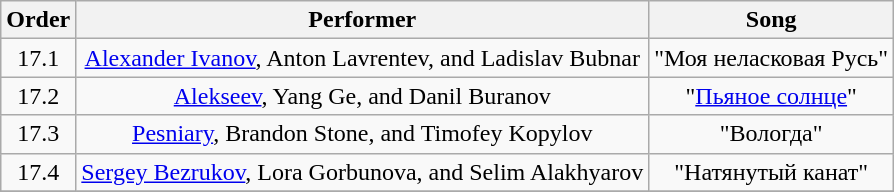<table class="wikitable" style="text-align:center;">
<tr>
<th>Order</th>
<th>Performer</th>
<th>Song</th>
</tr>
<tr>
<td>17.1</td>
<td><a href='#'>Alexander Ivanov</a>, Anton Lavrentev, and Ladislav Bubnar</td>
<td>"Моя неласковая Русь"</td>
</tr>
<tr>
<td>17.2</td>
<td><a href='#'>Alekseev</a>, Yang Ge, and Danil Buranov</td>
<td>"<a href='#'>Пьяное солнце</a>"</td>
</tr>
<tr>
<td>17.3</td>
<td><a href='#'>Pesniary</a>, Brandon Stone, and Timofey Kopylov</td>
<td>"Вологда"</td>
</tr>
<tr>
<td>17.4</td>
<td><a href='#'>Sergey Bezrukov</a>, Lora Gorbunova, and Selim Alakhyarov</td>
<td>"Натянутый канат"</td>
</tr>
<tr>
</tr>
</table>
